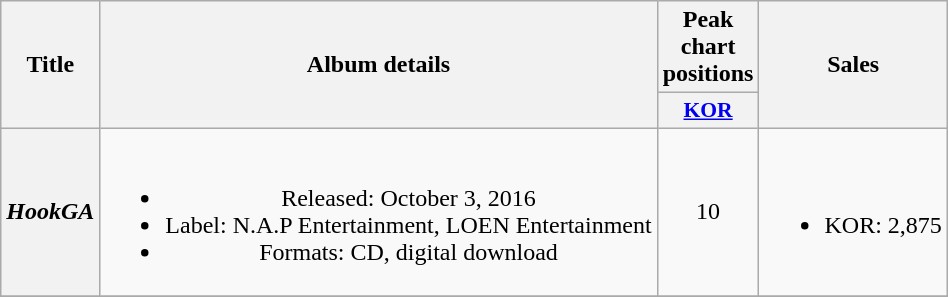<table class="wikitable plainrowheaders" style="text-align:center;">
<tr>
<th scope="col" rowspan="2">Title</th>
<th scope="col" rowspan="2">Album details</th>
<th scope="col" colspan="1">Peak chart positions</th>
<th scope="col" rowspan="2">Sales</th>
</tr>
<tr>
<th scope="col" style="width:3.5em;font-size:90%;"><a href='#'>KOR</a><br></th>
</tr>
<tr>
<th scope="row"><em>HookGA</em><br></th>
<td><br><ul><li>Released: October 3, 2016</li><li>Label: N.A.P Entertainment, LOEN Entertainment</li><li>Formats: CD, digital download</li></ul></td>
<td>10</td>
<td><br><ul><li>KOR: 2,875</li></ul></td>
</tr>
<tr>
</tr>
</table>
